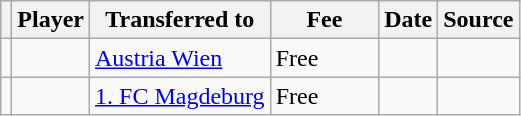<table class="wikitable plainrowheaders sortable">
<tr>
<th></th>
<th scope="col">Player</th>
<th>Transferred to</th>
<th style="width: 65px;">Fee</th>
<th scope="col">Date</th>
<th scope="col">Source</th>
</tr>
<tr>
<td align=center></td>
<td></td>
<td> <a href='#'>Austria Wien</a></td>
<td>Free</td>
<td></td>
<td></td>
</tr>
<tr>
<td align=center></td>
<td></td>
<td> <a href='#'>1. FC Magdeburg</a></td>
<td>Free</td>
<td></td>
<td></td>
</tr>
</table>
